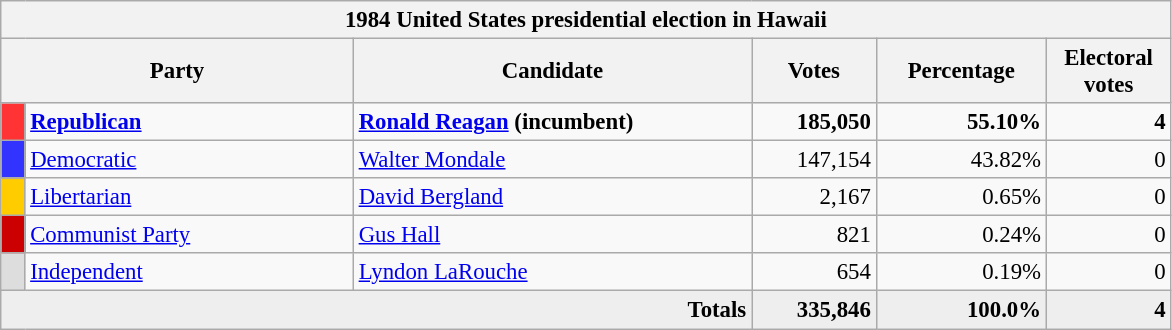<table class="wikitable" style="font-size: 95%;">
<tr>
<th colspan="6">1984 United States presidential election in Hawaii</th>
</tr>
<tr>
<th colspan="2" style="width: 15em">Party</th>
<th style="width: 17em">Candidate</th>
<th style="width: 5em">Votes</th>
<th style="width: 7em">Percentage</th>
<th style="width: 5em">Electoral votes</th>
</tr>
<tr>
<th style="background:#f33; width:3px;"></th>
<td style="width: 130px"><strong><a href='#'>Republican</a></strong></td>
<td><strong><a href='#'>Ronald Reagan</a> (incumbent)</strong></td>
<td style="text-align:right;"><strong>185,050</strong></td>
<td style="text-align:right;"><strong>55.10%</strong></td>
<td style="text-align:right;"><strong>4</strong></td>
</tr>
<tr>
<th style="background:#33f; width:3px;"></th>
<td style="width: 130px"><a href='#'>Democratic</a></td>
<td><a href='#'>Walter Mondale</a></td>
<td style="text-align:right;">147,154</td>
<td style="text-align:right;">43.82%</td>
<td style="text-align:right;">0</td>
</tr>
<tr>
<th style="background:#FFCC00; width:3px;"></th>
<td style="width: 130px"><a href='#'>Libertarian</a></td>
<td><a href='#'>David Bergland</a></td>
<td style="text-align:right;">2,167</td>
<td style="text-align:right;">0.65%</td>
<td style="text-align:right;">0</td>
</tr>
<tr>
<th style="background:#c00; width:3px;"></th>
<td style="width: 130px"><a href='#'>Communist Party</a></td>
<td><a href='#'>Gus Hall</a></td>
<td style="text-align:right;">821</td>
<td style="text-align:right;">0.24%</td>
<td style="text-align:right;">0</td>
</tr>
<tr>
<th style="background:#DDDDDD; width:3px;"></th>
<td style="width: 130px"><a href='#'>Independent</a></td>
<td><a href='#'>Lyndon LaRouche</a></td>
<td style="text-align:right;">654</td>
<td style="text-align:right;">0.19%</td>
<td style="text-align:right;">0</td>
</tr>
<tr style="background:#eee; text-align:right;">
<td colspan="3"><strong>Totals</strong></td>
<td><strong>335,846</strong></td>
<td><strong>100.0%</strong></td>
<td><strong>4</strong></td>
</tr>
</table>
